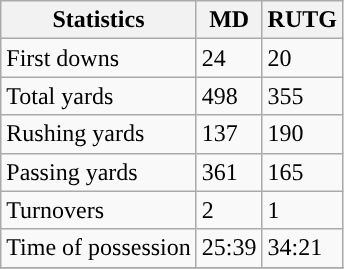<table class="wikitable">
<tr>
<th>Statistics</th>
<th>MD</th>
<th>RUTG</th>
</tr>
<tr>
<td>First downs</td>
<td>24</td>
<td>20</td>
</tr>
<tr>
<td>Total yards</td>
<td>498</td>
<td>355</td>
</tr>
<tr>
<td>Rushing yards</td>
<td>137</td>
<td>190</td>
</tr>
<tr>
<td>Passing yards</td>
<td>361</td>
<td>165</td>
</tr>
<tr>
<td>Turnovers</td>
<td>2</td>
<td>1</td>
</tr>
<tr>
<td>Time of possession</td>
<td>25:39</td>
<td>34:21</td>
</tr>
<tr>
</tr>
</table>
